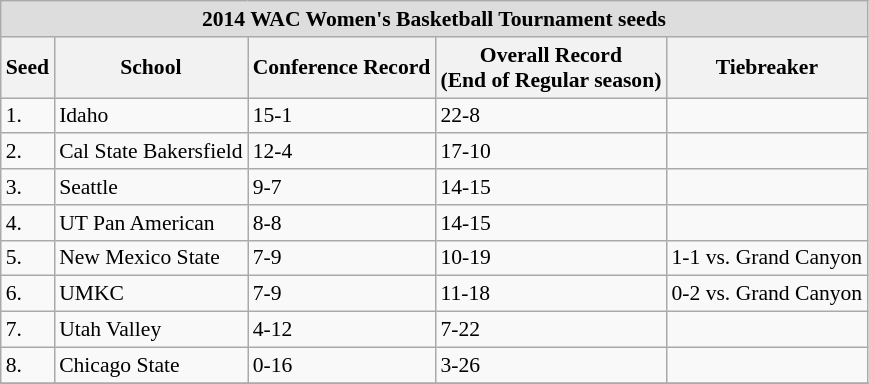<table class="wikitable" style="white-space:nowrap; font-size:90%;">
<tr>
<td colspan="7" style="text-align:center; background:#DDDDDD; font:#000000"><strong>2014 WAC Women's Basketball Tournament seeds</strong></td>
</tr>
<tr bgcolor="#efefef">
<th>Seed</th>
<th>School</th>
<th>Conference Record</th>
<th>Overall Record <br>(End of Regular season)</th>
<th>Tiebreaker</th>
</tr>
<tr>
<td>1.</td>
<td>Idaho</td>
<td>15-1</td>
<td>22-8</td>
<td></td>
</tr>
<tr>
<td>2.</td>
<td>Cal State Bakersfield</td>
<td>12-4</td>
<td>17-10</td>
<td></td>
</tr>
<tr>
<td>3.</td>
<td>Seattle</td>
<td>9-7</td>
<td>14-15</td>
<td></td>
</tr>
<tr>
<td>4.</td>
<td>UT Pan American</td>
<td>8-8</td>
<td>14-15</td>
<td></td>
</tr>
<tr>
<td>5.</td>
<td>New Mexico State</td>
<td>7-9</td>
<td>10-19</td>
<td>1-1 vs. Grand Canyon</td>
</tr>
<tr>
<td>6.</td>
<td>UMKC</td>
<td>7-9</td>
<td>11-18</td>
<td>0-2 vs. Grand Canyon</td>
</tr>
<tr>
<td>7.</td>
<td>Utah Valley</td>
<td>4-12</td>
<td>7-22</td>
<td></td>
</tr>
<tr>
<td>8.</td>
<td>Chicago State</td>
<td>0-16</td>
<td>3-26</td>
<td></td>
</tr>
<tr>
</tr>
</table>
